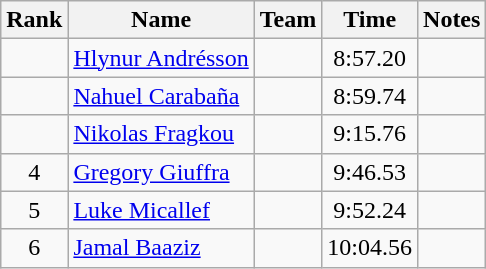<table class="wikitable sortable" style="text-align:center">
<tr>
<th>Rank</th>
<th>Name</th>
<th>Team</th>
<th>Time</th>
<th>Notes</th>
</tr>
<tr>
<td></td>
<td align="left"><a href='#'>Hlynur Andrésson</a></td>
<td align=left></td>
<td>8:57.20</td>
<td></td>
</tr>
<tr>
<td></td>
<td align="left"><a href='#'>Nahuel Carabaña</a></td>
<td align=left></td>
<td>8:59.74</td>
<td></td>
</tr>
<tr>
<td></td>
<td align="left"><a href='#'>Nikolas Fragkou</a></td>
<td align=left></td>
<td>9:15.76</td>
<td></td>
</tr>
<tr>
<td>4</td>
<td align="left"><a href='#'>Gregory Giuffra</a></td>
<td align=left></td>
<td>9:46.53</td>
<td></td>
</tr>
<tr>
<td>5</td>
<td align="left"><a href='#'>Luke Micallef</a></td>
<td align=left></td>
<td>9:52.24</td>
<td></td>
</tr>
<tr>
<td>6</td>
<td align="left"><a href='#'>Jamal Baaziz</a></td>
<td align=left></td>
<td>10:04.56</td>
<td></td>
</tr>
</table>
